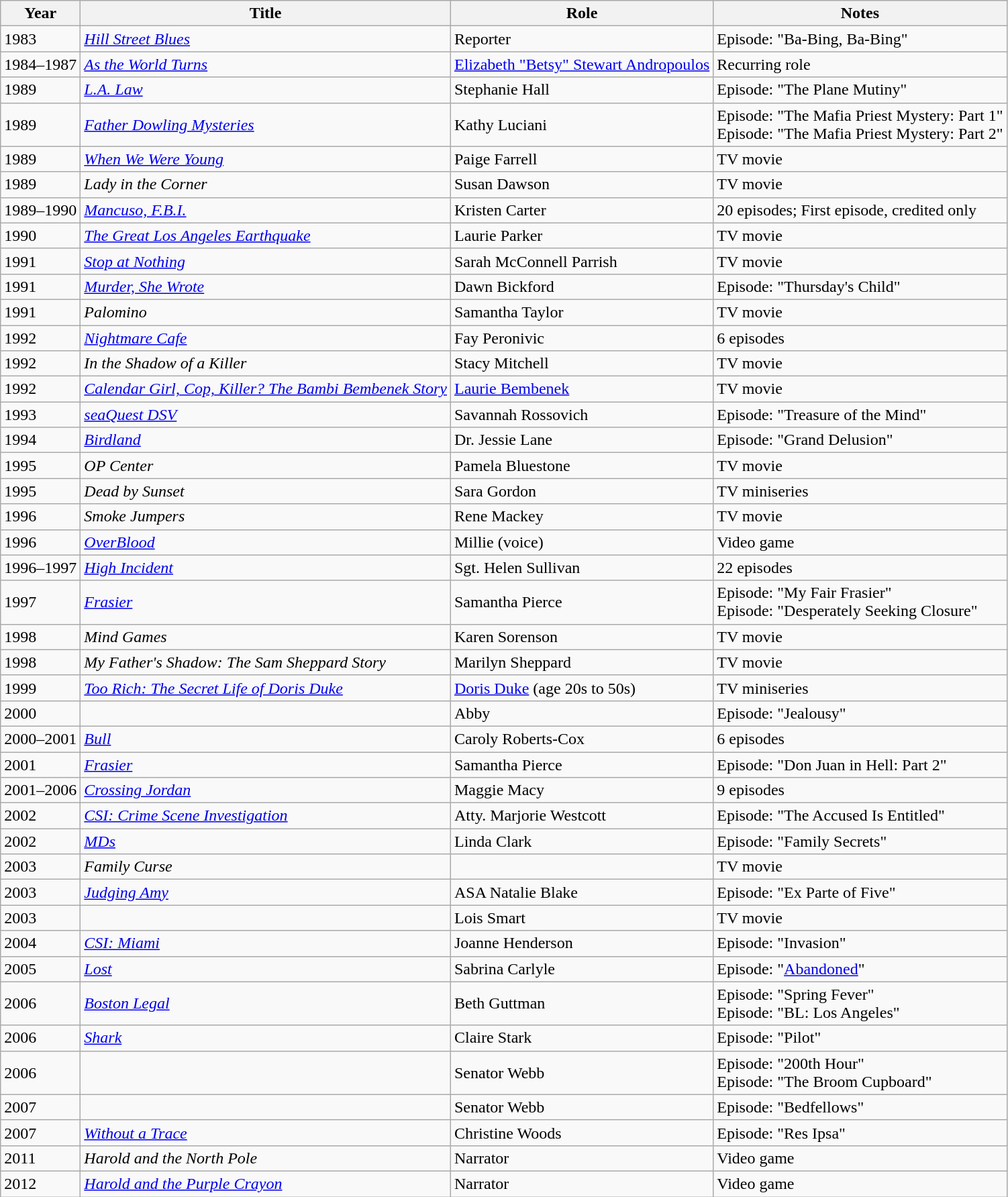<table class="wikitable sortable">
<tr>
<th>Year</th>
<th>Title</th>
<th>Role</th>
<th class="unsortable">Notes</th>
</tr>
<tr>
<td>1983</td>
<td><em><a href='#'>Hill Street Blues</a></em></td>
<td>Reporter</td>
<td>Episode: "Ba-Bing, Ba-Bing"</td>
</tr>
<tr>
<td>1984–1987</td>
<td><em><a href='#'>As the World Turns</a></em></td>
<td><a href='#'>Elizabeth "Betsy" Stewart Andropoulos</a></td>
<td>Recurring role</td>
</tr>
<tr>
<td>1989</td>
<td><em><a href='#'>L.A. Law</a></em></td>
<td>Stephanie Hall</td>
<td>Episode: "The Plane Mutiny"</td>
</tr>
<tr>
<td>1989</td>
<td><em><a href='#'>Father Dowling Mysteries</a></em></td>
<td>Kathy Luciani</td>
<td>Episode: "The Mafia Priest Mystery: Part 1"<br>Episode: "The Mafia Priest Mystery: Part 2"</td>
</tr>
<tr>
<td>1989</td>
<td><em><a href='#'>When We Were Young</a></em></td>
<td>Paige Farrell</td>
<td>TV movie</td>
</tr>
<tr>
<td>1989</td>
<td><em>Lady in the Corner</em></td>
<td>Susan Dawson</td>
<td>TV movie</td>
</tr>
<tr>
<td>1989–1990</td>
<td><em><a href='#'>Mancuso, F.B.I.</a></em></td>
<td>Kristen Carter</td>
<td>20 episodes; First episode, credited only</td>
</tr>
<tr>
<td>1990</td>
<td><em><a href='#'>The Great Los Angeles Earthquake</a></em></td>
<td>Laurie Parker</td>
<td>TV movie</td>
</tr>
<tr>
<td>1991</td>
<td><em><a href='#'>Stop at Nothing</a></em></td>
<td>Sarah McConnell Parrish</td>
<td>TV movie</td>
</tr>
<tr>
<td>1991</td>
<td><em><a href='#'>Murder, She Wrote</a></em></td>
<td>Dawn Bickford</td>
<td>Episode: "Thursday's Child"</td>
</tr>
<tr>
<td>1991</td>
<td><em>Palomino</em></td>
<td>Samantha Taylor</td>
<td>TV movie</td>
</tr>
<tr>
<td>1992</td>
<td><em><a href='#'>Nightmare Cafe</a></em></td>
<td>Fay Peronivic</td>
<td>6 episodes</td>
</tr>
<tr>
<td>1992</td>
<td><em>In the Shadow of a Killer</em></td>
<td>Stacy Mitchell</td>
<td>TV movie</td>
</tr>
<tr>
<td>1992</td>
<td><em><a href='#'>Calendar Girl, Cop, Killer? The Bambi Bembenek Story</a></em></td>
<td><a href='#'>Laurie Bembenek</a></td>
<td>TV movie</td>
</tr>
<tr>
<td>1993</td>
<td><em><a href='#'>seaQuest DSV</a></em></td>
<td>Savannah Rossovich</td>
<td>Episode: "Treasure of the Mind"</td>
</tr>
<tr>
<td>1994</td>
<td><em><a href='#'>Birdland</a></em></td>
<td>Dr. Jessie Lane</td>
<td>Episode: "Grand Delusion"</td>
</tr>
<tr>
<td>1995</td>
<td><em>OP Center</em></td>
<td>Pamela Bluestone</td>
<td>TV movie</td>
</tr>
<tr>
<td>1995</td>
<td><em>Dead by Sunset</em></td>
<td>Sara Gordon</td>
<td>TV miniseries</td>
</tr>
<tr>
<td>1996</td>
<td><em>Smoke Jumpers</em></td>
<td>Rene Mackey</td>
<td>TV movie</td>
</tr>
<tr>
<td>1996</td>
<td><em><a href='#'>OverBlood</a></em></td>
<td>Millie (voice)</td>
<td>Video game</td>
</tr>
<tr>
<td>1996–1997</td>
<td><em><a href='#'>High Incident</a></em></td>
<td>Sgt. Helen Sullivan</td>
<td>22 episodes</td>
</tr>
<tr>
<td>1997</td>
<td><em><a href='#'>Frasier</a></em></td>
<td>Samantha Pierce</td>
<td>Episode: "My Fair Frasier"<br>Episode: "Desperately Seeking Closure"</td>
</tr>
<tr>
<td>1998</td>
<td><em>Mind Games</em></td>
<td>Karen Sorenson</td>
<td>TV movie</td>
</tr>
<tr>
<td>1998</td>
<td><em>My Father's Shadow: The Sam Sheppard Story</em></td>
<td>Marilyn Sheppard</td>
<td>TV movie</td>
</tr>
<tr>
<td>1999</td>
<td><em><a href='#'>Too Rich: The Secret Life of Doris Duke</a></em></td>
<td><a href='#'>Doris Duke</a> (age 20s to 50s)</td>
<td>TV miniseries</td>
</tr>
<tr>
<td>2000</td>
<td><em></em></td>
<td>Abby</td>
<td>Episode: "Jealousy"</td>
</tr>
<tr>
<td>2000–2001</td>
<td><em><a href='#'>Bull</a></em></td>
<td>Caroly Roberts-Cox</td>
<td>6 episodes</td>
</tr>
<tr>
<td>2001</td>
<td><em><a href='#'>Frasier</a></em></td>
<td>Samantha Pierce</td>
<td>Episode: "Don Juan in Hell: Part 2"</td>
</tr>
<tr>
<td>2001–2006</td>
<td><em><a href='#'>Crossing Jordan</a></em></td>
<td>Maggie Macy</td>
<td>9 episodes</td>
</tr>
<tr>
<td>2002</td>
<td><em><a href='#'>CSI: Crime Scene Investigation</a></em></td>
<td>Atty. Marjorie Westcott</td>
<td>Episode: "The Accused Is Entitled"</td>
</tr>
<tr>
<td>2002</td>
<td><em><a href='#'>MDs</a></em></td>
<td>Linda Clark</td>
<td>Episode: "Family Secrets"</td>
</tr>
<tr>
<td>2003</td>
<td><em>Family Curse</em></td>
<td></td>
<td>TV movie</td>
</tr>
<tr>
<td>2003</td>
<td><em><a href='#'>Judging Amy</a></em></td>
<td>ASA Natalie Blake</td>
<td>Episode: "Ex Parte of Five"</td>
</tr>
<tr>
<td>2003</td>
<td><em></em></td>
<td>Lois Smart</td>
<td>TV movie</td>
</tr>
<tr>
<td>2004</td>
<td><em><a href='#'>CSI: Miami</a></em></td>
<td>Joanne Henderson</td>
<td>Episode: "Invasion"</td>
</tr>
<tr>
<td>2005</td>
<td><em><a href='#'>Lost</a></em></td>
<td>Sabrina Carlyle</td>
<td>Episode: "<a href='#'>Abandoned</a>"</td>
</tr>
<tr>
<td>2006</td>
<td><em><a href='#'>Boston Legal</a></em></td>
<td>Beth Guttman</td>
<td>Episode: "Spring Fever"<br>Episode: "BL: Los Angeles"</td>
</tr>
<tr>
<td>2006</td>
<td><em><a href='#'>Shark</a></em></td>
<td>Claire Stark</td>
<td>Episode: "Pilot"</td>
</tr>
<tr>
<td>2006</td>
<td><em></em></td>
<td>Senator Webb</td>
<td>Episode: "200th Hour"<br>Episode: "The Broom Cupboard"</td>
</tr>
<tr>
<td>2007</td>
<td><em></em></td>
<td>Senator Webb</td>
<td>Episode: "Bedfellows"</td>
</tr>
<tr>
<td>2007</td>
<td><em><a href='#'>Without a Trace</a></em></td>
<td>Christine Woods</td>
<td>Episode: "Res Ipsa"</td>
</tr>
<tr>
<td>2011</td>
<td><em>Harold and the North Pole</em></td>
<td>Narrator</td>
<td>Video game</td>
</tr>
<tr>
<td>2012</td>
<td><em><a href='#'>Harold and the Purple Crayon</a></em></td>
<td>Narrator</td>
<td>Video game</td>
</tr>
</table>
